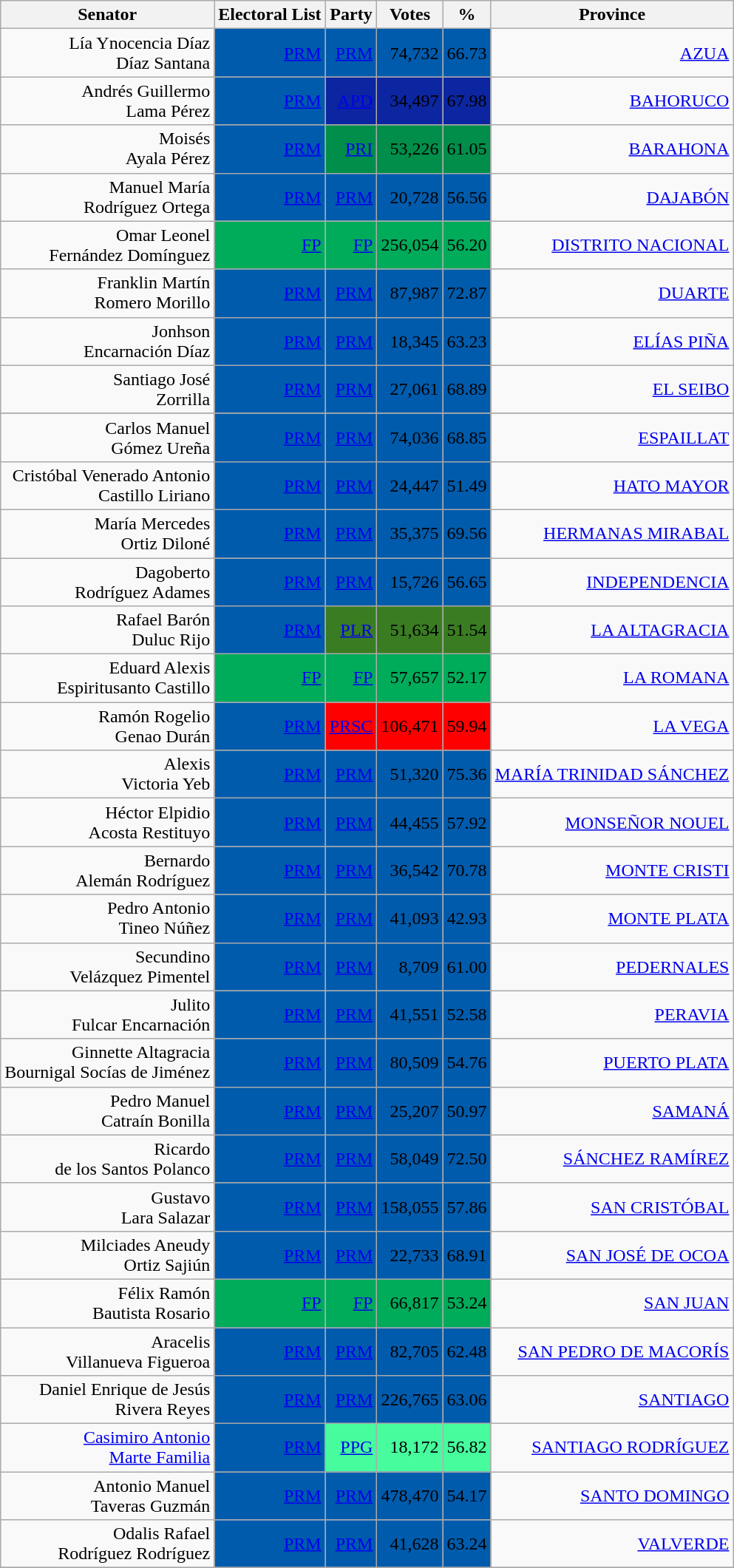<table class="sortable wikitable" style="text-align: right">
<tr>
<th scope=col>Senator</th>
<th scope=col>Electoral List</th>
<th scope=col>Party</th>
<th scope=col>Votes</th>
<th scope=col>%</th>
<th scope=col>Province</th>
</tr>
<tr>
<td>Lía Ynocencia Díaz <br>Díaz Santana</td>
<td bgcolor="#005BAC"><a href='#'>PRM</a></td>
<td bgcolor="#005BAC"><a href='#'>PRM</a></td>
<td bgcolor="#005BAC">74,732</td>
<td bgcolor="#005BAC">66.73</td>
<td><a href='#'>AZUA</a></td>
</tr>
<tr ----->
<td>Andrés Guillermo<br>Lama Pérez</td>
<td bgcolor="#005BAC"><a href='#'>PRM</a></td>
<td bgcolor="#0C25A0"><a href='#'>APD</a></td>
<td bgcolor="#0C25A0">34,497</td>
<td bgcolor="#0C25A0">67.98</td>
<td><a href='#'>BAHORUCO</a></td>
</tr>
<tr ----->
<td>Moisés <br>Ayala Pérez</td>
<td bgcolor="#005BAC"><a href='#'>PRM</a></td>
<td bgcolor="#008E4A"><a href='#'>PRI</a></td>
<td bgcolor="#008E4A">53,226</td>
<td bgcolor="#008E4A">61.05</td>
<td><a href='#'>BARAHONA</a></td>
</tr>
<tr ----->
<td>Manuel María<br>Rodríguez Ortega</td>
<td bgcolor="#005BAC"><a href='#'>PRM</a></td>
<td bgcolor="#005BAC"><a href='#'>PRM</a></td>
<td bgcolor="#005BAC">20,728</td>
<td bgcolor="#005BAC">56.56</td>
<td><a href='#'>DAJABÓN</a></td>
</tr>
<tr ----->
<td>Omar Leonel<br>Fernández Domínguez</td>
<td bgcolor="#00AB5A"><a href='#'>FP</a></td>
<td bgcolor="#00AB5A"><a href='#'>FP</a></td>
<td bgcolor="#00AB5A">256,054</td>
<td bgcolor="#00AB5A">56.20</td>
<td><a href='#'>DISTRITO NACIONAL</a></td>
</tr>
<tr ----->
<td>Franklin Martín<br>Romero Morillo</td>
<td bgcolor="#005BAC"><a href='#'>PRM</a></td>
<td bgcolor="#005BAC"><a href='#'>PRM</a></td>
<td bgcolor="#005BAC">87,987</td>
<td bgcolor="#005BAC">72.87</td>
<td><a href='#'>DUARTE</a></td>
</tr>
<tr ----->
<td>Jonhson<br>Encarnación Díaz</td>
<td bgcolor="#005BAC"><a href='#'>PRM</a></td>
<td bgcolor="#005BAC"><a href='#'>PRM</a></td>
<td bgcolor="#005BAC">18,345</td>
<td bgcolor="#005BAC">63.23</td>
<td><a href='#'>ELÍAS PIÑA</a></td>
</tr>
<tr ----->
<td>Santiago José<br>Zorrilla</td>
<td bgcolor="#005BAC"><a href='#'>PRM</a></td>
<td bgcolor="#005BAC"><a href='#'>PRM</a></td>
<td bgcolor="#005BAC">27,061</td>
<td bgcolor="#005BAC">68.89</td>
<td><a href='#'>EL SEIBO</a></td>
</tr>
<tr ----->
</tr>
<tr ----->
<td>Carlos Manuel<br>Gómez Ureña</td>
<td bgcolor="#005BAC"><a href='#'>PRM</a></td>
<td bgcolor="#005BAC"><a href='#'>PRM</a></td>
<td bgcolor="#005BAC">74,036</td>
<td bgcolor="#005BAC">68.85</td>
<td><a href='#'>ESPAILLAT</a></td>
</tr>
<tr ----->
<td>Cristóbal Venerado Antonio<br>Castillo Liriano</td>
<td bgcolor="#005BAC"><a href='#'>PRM</a></td>
<td bgcolor="#005BAC"><a href='#'>PRM</a></td>
<td bgcolor="#005BAC">24,447</td>
<td bgcolor="#005BAC">51.49</td>
<td><a href='#'>HATO MAYOR</a></td>
</tr>
<tr ----->
<td>María Mercedes<br>Ortiz Diloné</td>
<td bgcolor="#005BAC"><a href='#'>PRM</a></td>
<td bgcolor="#005BAC"><a href='#'>PRM</a></td>
<td bgcolor="#005BAC">35,375</td>
<td bgcolor="#005BAC">69.56</td>
<td><a href='#'>HERMANAS MIRABAL</a></td>
</tr>
<tr ----->
<td>Dagoberto<br>Rodríguez Adames</td>
<td bgcolor="#005BAC"><a href='#'>PRM</a></td>
<td bgcolor="#005BAC"><a href='#'>PRM</a></td>
<td bgcolor="#005BAC">15,726</td>
<td bgcolor="#005BAC">56.65</td>
<td><a href='#'>INDEPENDENCIA</a></td>
</tr>
<tr ----->
<td>Rafael Barón<br>Duluc Rijo</td>
<td bgcolor="#005BAC"><a href='#'>PRM</a></td>
<td bgcolor="#3A7C22"><a href='#'>PLR</a></td>
<td bgcolor="#3A7C22">51,634</td>
<td bgcolor="#3A7C22">51.54</td>
<td><a href='#'>LA ALTAGRACIA</a></td>
</tr>
<tr ----->
<td>Eduard Alexis<br>Espiritusanto Castillo</td>
<td bgcolor="#00AB5A"><a href='#'>FP</a></td>
<td bgcolor="#00AB5A"><a href='#'>FP</a></td>
<td bgcolor="#00AB5A">57,657</td>
<td bgcolor="#00AB5A">52.17</td>
<td><a href='#'>LA ROMANA</a></td>
</tr>
<tr ----->
<td>Ramón Rogelio<br>Genao Durán</td>
<td bgcolor="#005BAC"><a href='#'>PRM</a></td>
<td bgcolor="#FF0000"><a href='#'>PRSC</a></td>
<td bgcolor="#FF0000">106,471</td>
<td bgcolor="#FF0000">59.94</td>
<td><a href='#'>LA VEGA</a></td>
</tr>
<tr ----->
<td>Alexis<br>Victoria Yeb</td>
<td bgcolor="#005BAC"><a href='#'>PRM</a></td>
<td bgcolor="#005BAC"><a href='#'>PRM</a></td>
<td bgcolor="#005BAC">51,320</td>
<td bgcolor="#005BAC">75.36</td>
<td><a href='#'>MARÍA TRINIDAD SÁNCHEZ</a></td>
</tr>
<tr ----->
<td>Héctor Elpidio<br>Acosta Restituyo</td>
<td bgcolor="#005BAC"><a href='#'>PRM</a></td>
<td bgcolor="#005BAC"><a href='#'>PRM</a></td>
<td bgcolor="#005BAC">44,455</td>
<td bgcolor="#005BAC">57.92</td>
<td><a href='#'>MONSEÑOR NOUEL</a></td>
</tr>
<tr ----->
<td>Bernardo<br>Alemán Rodríguez</td>
<td bgcolor="#005BAC"><a href='#'>PRM</a></td>
<td bgcolor="#005BAC"><a href='#'>PRM</a></td>
<td bgcolor="#005BAC">36,542</td>
<td bgcolor="#005BAC">70.78</td>
<td><a href='#'>MONTE CRISTI</a></td>
</tr>
<tr ----->
<td>Pedro Antonio<br>Tineo Núñez</td>
<td bgcolor="#005BAC"><a href='#'>PRM</a></td>
<td bgcolor="#005BAC"><a href='#'>PRM</a></td>
<td bgcolor="#005BAC">41,093</td>
<td bgcolor="#005BAC">42.93</td>
<td><a href='#'>MONTE PLATA</a></td>
</tr>
<tr ----->
<td>Secundino<br>Velázquez Pimentel</td>
<td bgcolor="#005BAC"><a href='#'>PRM</a></td>
<td bgcolor="#005BAC"><a href='#'>PRM</a></td>
<td bgcolor="#005BAC">8,709</td>
<td bgcolor="#005BAC">61.00</td>
<td><a href='#'>PEDERNALES</a></td>
</tr>
<tr ----->
<td>Julito<br>Fulcar Encarnación</td>
<td bgcolor="#005BAC"><a href='#'>PRM</a></td>
<td bgcolor="#005BAC"><a href='#'>PRM</a></td>
<td bgcolor="#005BAC">41,551</td>
<td bgcolor="#005BAC">52.58</td>
<td><a href='#'>PERAVIA</a></td>
</tr>
<tr ----->
<td>Ginnette Altagracia<br>Bournigal Socías de Jiménez</td>
<td bgcolor="#005BAC"><a href='#'>PRM</a></td>
<td bgcolor="#005BAC"><a href='#'>PRM</a></td>
<td bgcolor="#005BAC">80,509</td>
<td bgcolor="#005BAC">54.76</td>
<td><a href='#'>PUERTO PLATA</a></td>
</tr>
<tr ----->
<td>Pedro Manuel<br>Catraín Bonilla</td>
<td bgcolor="#005BAC"><a href='#'>PRM</a></td>
<td bgcolor="#005BAC"><a href='#'>PRM</a></td>
<td bgcolor="#005BAC">25,207</td>
<td bgcolor="#005BAC">50.97</td>
<td><a href='#'>SAMANÁ</a></td>
</tr>
<tr ----->
<td>Ricardo<br>de los Santos Polanco</td>
<td bgcolor="#005BAC"><a href='#'>PRM</a></td>
<td bgcolor="#005BAC"><a href='#'>PRM</a></td>
<td bgcolor="#005BAC">58,049</td>
<td bgcolor="#005BAC">72.50</td>
<td><a href='#'>SÁNCHEZ RAMÍREZ</a></td>
</tr>
<tr ----->
<td>Gustavo<br>Lara Salazar</td>
<td bgcolor="#005BAC"><a href='#'>PRM</a></td>
<td bgcolor="#005BAC"><a href='#'>PRM</a></td>
<td bgcolor="#005BAC">158,055</td>
<td bgcolor="#005BAC">57.86</td>
<td><a href='#'>SAN CRISTÓBAL</a></td>
</tr>
<tr ----->
<td>Milciades Aneudy<br>Ortiz Sajiún</td>
<td bgcolor="#005BAC"><a href='#'>PRM</a></td>
<td bgcolor="#005BAC"><a href='#'>PRM</a></td>
<td bgcolor="#005BAC">22,733</td>
<td bgcolor="#005BAC">68.91</td>
<td><a href='#'>SAN JOSÉ DE OCOA</a></td>
</tr>
<tr ----->
<td>Félix Ramón<br>Bautista Rosario</td>
<td bgcolor=#00AB5A><a href='#'>FP</a></td>
<td bgcolor=#00AB5A><a href='#'>FP</a></td>
<td bgcolor=#00AB5A>66,817</td>
<td bgcolor=#00AB5A>53.24</td>
<td><a href='#'>SAN JUAN</a></td>
</tr>
<tr ----->
<td>Aracelis<br>Villanueva Figueroa</td>
<td bgcolor="#005BAC"><a href='#'>PRM</a></td>
<td bgcolor="#005BAC"><a href='#'>PRM</a></td>
<td bgcolor="#005BAC">82,705</td>
<td bgcolor="#005BAC">62.48</td>
<td><a href='#'>SAN PEDRO DE MACORÍS</a></td>
</tr>
<tr ----->
<td>Daniel Enrique de Jesús<br>Rivera Reyes</td>
<td bgcolor="#005BAC"><a href='#'>PRM</a></td>
<td bgcolor="#005BAC"><a href='#'>PRM</a></td>
<td bgcolor="#005BAC">226,765</td>
<td bgcolor="#005BAC">63.06</td>
<td><a href='#'>SANTIAGO</a></td>
</tr>
<tr ----->
<td><a href='#'>Casimiro Antonio<br>Marte Familia</a></td>
<td bgcolor="#005BAC"><a href='#'>PRM</a></td>
<td bgcolor="#46FC9D"><a href='#'>PPG</a></td>
<td bgcolor="#46FC9D">18,172</td>
<td bgcolor="#46FC9D">56.82</td>
<td><a href='#'>SANTIAGO RODRÍGUEZ</a></td>
</tr>
<tr ----->
<td>Antonio Manuel<br>Taveras Guzmán</td>
<td bgcolor="#005BAC"><a href='#'>PRM</a></td>
<td bgcolor="#005BAC"><a href='#'>PRM</a></td>
<td bgcolor="#005BAC">478,470</td>
<td bgcolor="#005BAC">54.17</td>
<td><a href='#'>SANTO DOMINGO</a></td>
</tr>
<tr ----->
<td>Odalis Rafael<br>Rodríguez Rodríguez</td>
<td bgcolor="#005BAC"><a href='#'>PRM</a></td>
<td bgcolor="#005BAC"><a href='#'>PRM</a></td>
<td bgcolor="#005BAC">41,628</td>
<td bgcolor="#005BAC">63.24</td>
<td><a href='#'>VALVERDE</a></td>
</tr>
<tr ----->
</tr>
</table>
